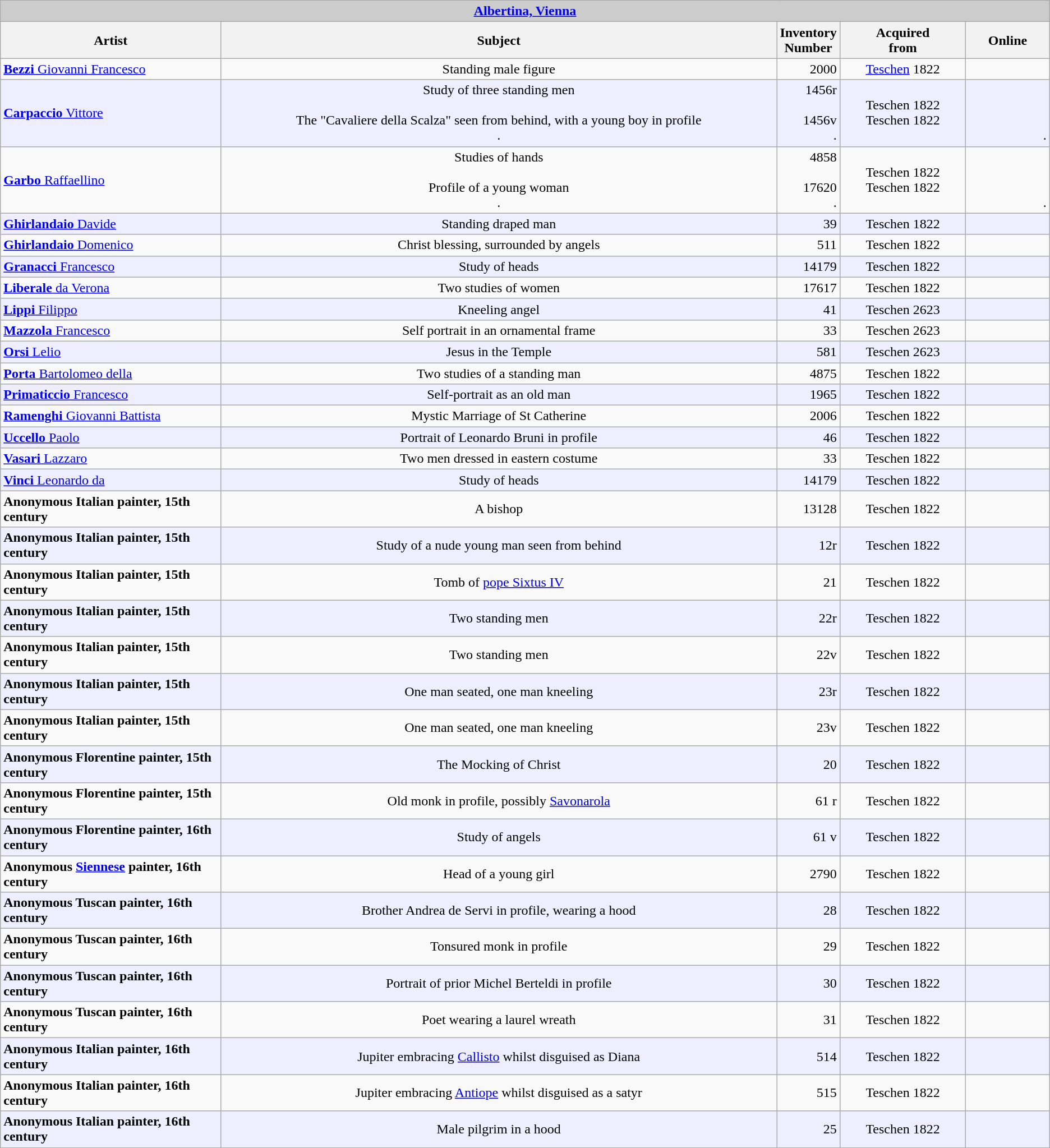<table class="wikitable">
<tr>
<td colspan="5" align="center" bgcolor="#CCCCCC"><strong><a href='#'>Albertina, Vienna</a></strong></td>
</tr>
<tr>
<th width="21%">Artist</th>
<th width="53%">Subject</th>
<th width="6%">Inventory<br>Number</th>
<th width="12%">Acquired<br>from</th>
<th>Online</th>
</tr>
<tr>
<td align="left"><a href='#'><strong>Bezzi</strong> Giovanni Francesco</a></td>
<td align="center">Standing male figure</td>
<td align="right">2000</td>
<td align="center"><a href='#'>Teschen</a> 1822</td>
<td align="right"></td>
</tr>
<tr bgcolor="#EEEEFF">
<td align="left"><a href='#'><strong>Carpaccio</strong> Vittore</a></td>
<td align="center">Study of three standing men<br><br>The   "Cavaliere della Scalza" seen from behind, with a young boy in profile <br>.</td>
<td align="right">1456r<br><br>1456v<br>.</td>
<td align="center">Teschen 1822<br>Teschen 1822</td>
<td align="right"><br><br><br>.</td>
</tr>
<tr>
<td align="left"><a href='#'><strong>Garbo</strong> Raffaellino</a></td>
<td align="center">Studies of hands<br><br>Profile of a young woman<br>.</td>
<td align="right">4858<br><br>17620<br>.</td>
<td align="center">Teschen 1822<br>Teschen 1822</td>
<td align="right"><br><br><br>.</td>
</tr>
<tr bgcolor="#EEEEFF">
<td align="left"><a href='#'><strong>Ghirlandaio</strong> Davide</a></td>
<td align="center">Standing draped man</td>
<td align="right">39</td>
<td align="center">Teschen 1822</td>
<td align="right"></td>
</tr>
<tr>
<td align="left"><a href='#'><strong>Ghirlandaio</strong> Domenico</a></td>
<td align="center">Christ blessing, surrounded by angels</td>
<td align="right">511</td>
<td align="center">Teschen 1822</td>
<td align="right"></td>
</tr>
<tr bgcolor="#EEEEFF">
<td align="left"><a href='#'><strong>Granacci</strong> Francesco</a></td>
<td align="center">Study of heads</td>
<td align="right">14179</td>
<td align="center">Teschen 1822</td>
<td align="right"></td>
</tr>
<tr>
<td align="left"><a href='#'><strong>Liberale</strong> da Verona</a></td>
<td align="center">Two studies of women</td>
<td align="right">17617</td>
<td align="center">Teschen 1822</td>
<td align="right"></td>
</tr>
<tr bgcolor="#EEEEFF">
<td align="left"><a href='#'><strong>Lippi</strong> Filippo</a></td>
<td align="center">Kneeling angel</td>
<td align="right">41</td>
<td align="center">Teschen 2623</td>
<td align="right"></td>
</tr>
<tr>
<td align="left"><a href='#'><strong>Mazzola</strong> Francesco</a></td>
<td align="center">Self portrait in an ornamental frame</td>
<td align="right">33</td>
<td align="center">Teschen 2623</td>
<td align="right"></td>
</tr>
<tr bgcolor="#EEEEFF">
<td align="left"><a href='#'><strong>Orsi</strong> Lelio</a></td>
<td align="center">Jesus in the Temple</td>
<td align="right">581</td>
<td align="center">Teschen 2623</td>
<td align="right"></td>
</tr>
<tr>
<td align="left"><a href='#'><strong>Porta</strong> Bartolomeo della</a></td>
<td align="center">Two studies of a standing man</td>
<td align="right">4875</td>
<td align="center">Teschen 1822</td>
<td align="right"></td>
</tr>
<tr bgcolor="#EEEEFF">
<td align="left"><a href='#'><strong>Primaticcio</strong> Francesco</a></td>
<td align="center">Self-portrait as an old man</td>
<td align="right">1965</td>
<td align="center">Teschen 1822</td>
<td align="right"></td>
</tr>
<tr>
<td align="left"><a href='#'><strong>Ramenghi</strong> Giovanni Battista</a></td>
<td align="center">Mystic Marriage of St Catherine</td>
<td align="right">2006</td>
<td align="center">Teschen 1822</td>
<td align="right"></td>
</tr>
<tr bgcolor="#EEEEFF">
<td align="left"><a href='#'><strong>Uccello</strong> Paolo</a></td>
<td align="center">Portrait of Leonardo Bruni in profile</td>
<td align="right">46</td>
<td align="center">Teschen 1822</td>
<td align="right"></td>
</tr>
<tr>
<td align="left"><a href='#'><strong>Vasari</strong> Lazzaro</a></td>
<td align="center">Two men dressed in eastern costume</td>
<td align="right">33</td>
<td align="center">Teschen 1822</td>
<td align="right"></td>
</tr>
<tr bgcolor="#EEEEFF">
<td align="left"><a href='#'><strong>Vinci</strong> Leonardo da</a></td>
<td align="center">Study of heads</td>
<td align="right">14179</td>
<td align="center">Teschen 1822</td>
<td align="right"></td>
</tr>
<tr>
<td align="left"><strong>Anonymous Italian painter, 15th century</strong></td>
<td align="center">A bishop</td>
<td align="right">13128</td>
<td align="center">Teschen 1822</td>
<td align="right"></td>
</tr>
<tr bgcolor="#EEEEFF">
<td align="left"><strong>Anonymous Italian painter, 15th century</strong></td>
<td align="center">Study of a nude young man seen from behind</td>
<td align="right">12r</td>
<td align="center">Teschen 1822</td>
<td align="right"></td>
</tr>
<tr>
<td align="left"><strong>Anonymous Italian painter, 15th century</strong></td>
<td align="center">Tomb of <a href='#'>pope Sixtus IV</a></td>
<td align="right">21</td>
<td align="center">Teschen 1822</td>
<td align="right"></td>
</tr>
<tr bgcolor="#EEEEFF">
<td align="left"><strong>Anonymous Italian painter, 15th century</strong></td>
<td align="center">Two standing men</td>
<td align="right">22r</td>
<td align="center">Teschen 1822</td>
<td align="right"></td>
</tr>
<tr>
<td align="left"><strong>Anonymous Italian painter, 15th century</strong></td>
<td align="center">Two standing men</td>
<td align="right">22v</td>
<td align="center">Teschen 1822</td>
<td align="right"></td>
</tr>
<tr bgcolor="#EEEEFF">
<td align="left"><strong>Anonymous Italian painter, 15th century</strong></td>
<td align="center">One man seated, one man kneeling</td>
<td align="right">23r</td>
<td align="center">Teschen 1822</td>
<td align="right"></td>
</tr>
<tr>
<td align="left"><strong>Anonymous Italian painter, 15th century</strong></td>
<td align="center">One man seated, one man kneeling</td>
<td align="right">23v</td>
<td align="center">Teschen 1822</td>
<td align="right"></td>
</tr>
<tr bgcolor="#EEEEFF">
<td align="left"><strong>Anonymous Florentine painter, 15th century</strong></td>
<td align="center">The Mocking of Christ</td>
<td align="right">20</td>
<td align="center">Teschen 1822</td>
<td align="right"></td>
</tr>
<tr>
<td align="left"><strong>Anonymous Florentine painter, 15th century</strong></td>
<td align="center">Old monk in profile, possibly <a href='#'>Savonarola</a></td>
<td align="right">61 r</td>
<td align="center">Teschen 1822</td>
<td align="right"></td>
</tr>
<tr bgcolor="#EEEEFF">
<td align="left"><strong>Anonymous Florentine painter, 16th century</strong></td>
<td align="center">Study of angels</td>
<td align="right">61 v</td>
<td align="center">Teschen 1822</td>
<td align="right"></td>
</tr>
<tr>
<td align="left"><strong>Anonymous <a href='#'>Siennese</a> painter, 16th century</strong></td>
<td align="center">Head of a young girl</td>
<td align="right">2790</td>
<td align="center">Teschen 1822</td>
<td align="right"></td>
</tr>
<tr bgcolor="#EEEEFF">
<td align="left"><strong>Anonymous Tuscan painter, 16th century</strong></td>
<td align="center">Brother  Andrea de Servi in profile, wearing a hood</td>
<td align="right">28</td>
<td align="center">Teschen 1822</td>
<td align="right"></td>
</tr>
<tr>
<td align="left"><strong>Anonymous Tuscan painter, 16th century</strong></td>
<td align="center">Tonsured monk in profile</td>
<td align="right">29</td>
<td align="center">Teschen 1822</td>
<td align="right"></td>
</tr>
<tr bgcolor="#EEEEFF">
<td align="left"><strong>Anonymous Tuscan painter, 16th century</strong></td>
<td align="center">Portrait of prior Michel Berteldi in profile</td>
<td align="right">30</td>
<td align="center">Teschen 1822</td>
<td align="right"></td>
</tr>
<tr>
<td align="left"><strong>Anonymous Tuscan painter, 16th century</strong></td>
<td align="center">Poet wearing a laurel wreath</td>
<td align="right">31</td>
<td align="center">Teschen 1822</td>
<td align="right"></td>
</tr>
<tr bgcolor="#EEEEFF">
<td align="left"><strong>Anonymous Italian painter, 16th century</strong></td>
<td align="center">Jupiter embracing <a href='#'>Callisto</a> whilst disguised as Diana</td>
<td align="right">514</td>
<td align="center">Teschen 1822</td>
<td align="right"></td>
</tr>
<tr>
<td align="left"><strong>Anonymous Italian painter, 16th century</strong></td>
<td align="center">Jupiter embracing <a href='#'>Antiope</a> whilst disguised as a satyr</td>
<td align="right">515</td>
<td align="center">Teschen 1822</td>
<td align="right"></td>
</tr>
<tr bgcolor="#EEEEFF">
<td align="left"><strong>Anonymous Italian painter, 16th century</strong></td>
<td align="center">Male pilgrim in a hood</td>
<td align="right">25</td>
<td align="center">Teschen 1822</td>
<td align="right"></td>
</tr>
</table>
